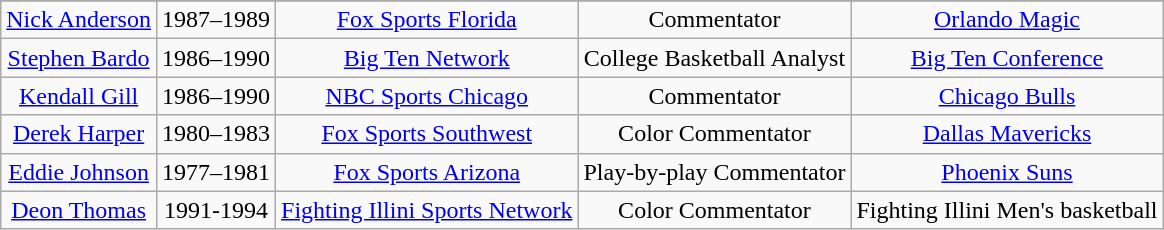<table class="wikitable sortable" style="text-align:center">
<tr>
</tr>
<tr>
<td><a href='#'>Nick Anderson</a></td>
<td>1987–1989</td>
<td><a href='#'>Fox Sports Florida</a></td>
<td>Commentator</td>
<td><a href='#'>Orlando Magic</a></td>
</tr>
<tr>
<td><a href='#'>Stephen Bardo</a></td>
<td>1986–1990</td>
<td><a href='#'>Big Ten Network</a></td>
<td>College Basketball Analyst</td>
<td><a href='#'>Big Ten Conference</a></td>
</tr>
<tr>
<td><a href='#'>Kendall Gill</a></td>
<td>1986–1990</td>
<td><a href='#'>NBC Sports Chicago</a></td>
<td>Commentator</td>
<td><a href='#'>Chicago Bulls</a></td>
</tr>
<tr>
<td><a href='#'>Derek Harper</a></td>
<td>1980–1983</td>
<td><a href='#'>Fox Sports Southwest</a></td>
<td>Color Commentator</td>
<td><a href='#'>Dallas Mavericks</a></td>
</tr>
<tr>
<td><a href='#'>Eddie Johnson</a></td>
<td>1977–1981</td>
<td><a href='#'>Fox Sports Arizona</a></td>
<td>Play-by-play Commentator</td>
<td><a href='#'>Phoenix Suns</a></td>
</tr>
<tr>
<td><a href='#'>Deon Thomas</a></td>
<td>1991-1994</td>
<td><a href='#'>Fighting Illini Sports Network</a></td>
<td>Color Commentator</td>
<td>Fighting Illini Men's basketball</td>
</tr>
</table>
